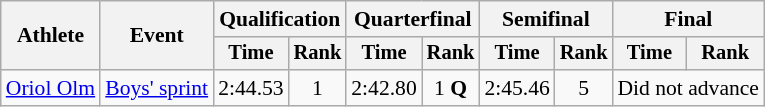<table class="wikitable" style="font-size:90%">
<tr>
<th rowspan="2">Athlete</th>
<th rowspan="2">Event</th>
<th colspan="2">Qualification</th>
<th colspan="2">Quarterfinal</th>
<th colspan="2">Semifinal</th>
<th colspan="2">Final</th>
</tr>
<tr style="font-size:95%">
<th>Time</th>
<th>Rank</th>
<th>Time</th>
<th>Rank</th>
<th>Time</th>
<th>Rank</th>
<th>Time</th>
<th>Rank</th>
</tr>
<tr align=center>
<td align=left><a href='#'>Oriol Olm</a></td>
<td align=left><a href='#'>Boys' sprint</a></td>
<td>2:44.53</td>
<td>1</td>
<td>2:42.80</td>
<td>1 <strong>Q</strong></td>
<td>2:45.46</td>
<td>5</td>
<td colspan=2>Did not advance</td>
</tr>
</table>
